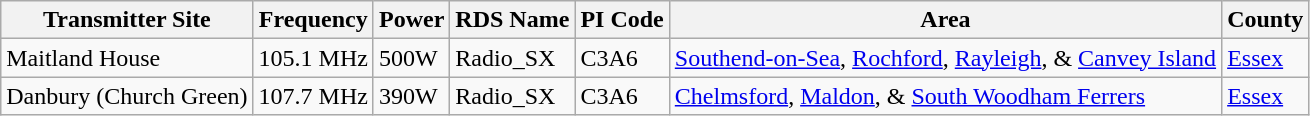<table class="wikitable">
<tr>
<th>Transmitter Site</th>
<th>Frequency</th>
<th>Power</th>
<th>RDS Name</th>
<th>PI Code</th>
<th>Area</th>
<th>County</th>
</tr>
<tr>
<td>Maitland House</td>
<td>105.1 MHz</td>
<td>500W</td>
<td>Radio_SX</td>
<td>C3A6</td>
<td><a href='#'>Southend-on-Sea</a>, <a href='#'>Rochford</a>, <a href='#'>Rayleigh</a>, & <a href='#'>Canvey Island</a></td>
<td><a href='#'>Essex</a></td>
</tr>
<tr>
<td>Danbury (Church Green)</td>
<td>107.7 MHz</td>
<td>390W</td>
<td>Radio_SX</td>
<td>C3A6</td>
<td><a href='#'>Chelmsford</a>, <a href='#'>Maldon</a>, & <a href='#'>South Woodham Ferrers</a></td>
<td><a href='#'>Essex</a></td>
</tr>
</table>
